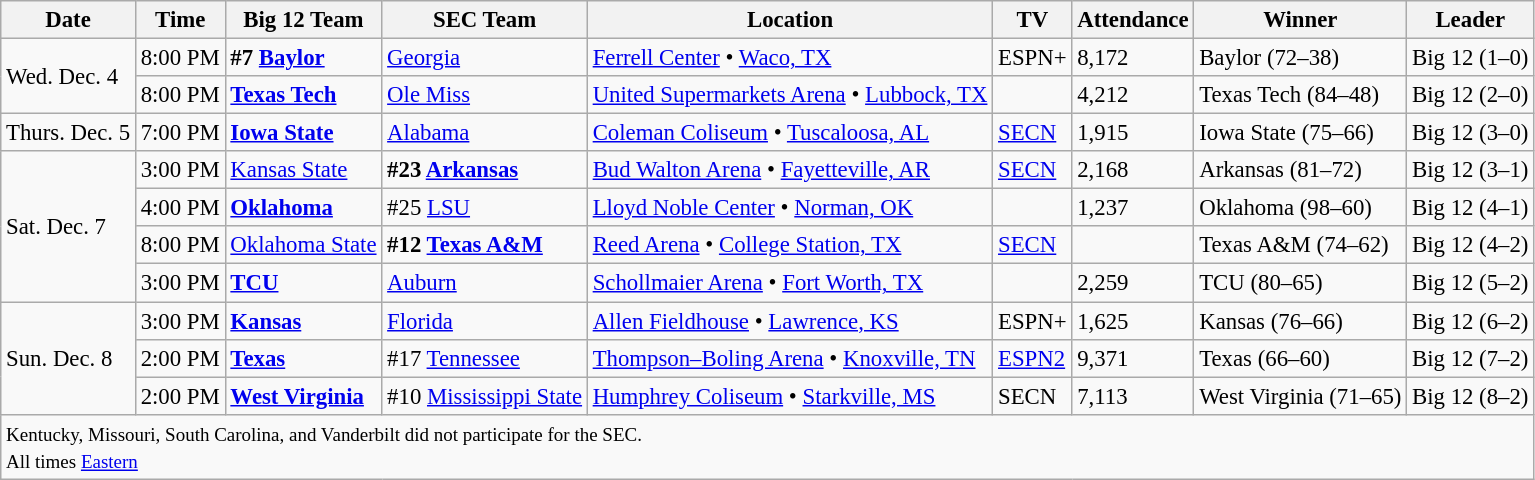<table class="wikitable" style="font-size: 95%">
<tr align="center">
<th>Date</th>
<th>Time</th>
<th>Big 12 Team</th>
<th>SEC Team</th>
<th>Location</th>
<th>TV</th>
<th>Attendance</th>
<th>Winner</th>
<th>Leader</th>
</tr>
<tr>
<td rowspan=2>Wed. Dec. 4</td>
<td>8:00 PM</td>
<td><strong>#7 <a href='#'>Baylor</a></strong></td>
<td><a href='#'>Georgia</a></td>
<td><a href='#'>Ferrell Center</a> • <a href='#'>Waco, TX</a></td>
<td>ESPN+</td>
<td>8,172</td>
<td>Baylor (72–38)</td>
<td>Big 12 (1–0)</td>
</tr>
<tr>
<td>8:00 PM</td>
<td><strong><a href='#'>Texas Tech</a></strong></td>
<td><a href='#'>Ole Miss</a></td>
<td><a href='#'>United Supermarkets Arena</a> • <a href='#'>Lubbock, TX</a></td>
<td></td>
<td>4,212</td>
<td>Texas Tech (84–48)</td>
<td>Big 12 (2–0)</td>
</tr>
<tr>
<td rowspan=1>Thurs. Dec. 5</td>
<td>7:00 PM</td>
<td><strong><a href='#'>Iowa State</a></strong></td>
<td><a href='#'>Alabama</a></td>
<td><a href='#'>Coleman Coliseum</a> • <a href='#'>Tuscaloosa, AL</a></td>
<td><a href='#'>SECN</a></td>
<td>1,915</td>
<td>Iowa State (75–66)</td>
<td>Big 12 (3–0)</td>
</tr>
<tr>
<td rowspan=4>Sat. Dec. 7</td>
<td>3:00 PM</td>
<td><a href='#'>Kansas State</a></td>
<td><strong>#23 <a href='#'>Arkansas</a></strong></td>
<td><a href='#'>Bud Walton Arena</a> • <a href='#'>Fayetteville, AR</a></td>
<td><a href='#'>SECN</a></td>
<td>2,168</td>
<td>Arkansas (81–72)</td>
<td>Big 12 (3–1)</td>
</tr>
<tr>
<td>4:00 PM</td>
<td><strong><a href='#'>Oklahoma</a></strong></td>
<td>#25 <a href='#'>LSU</a></td>
<td><a href='#'>Lloyd Noble Center</a> • <a href='#'>Norman, OK</a></td>
<td></td>
<td>1,237</td>
<td>Oklahoma (98–60)</td>
<td>Big 12 (4–1)</td>
</tr>
<tr>
<td>8:00 PM</td>
<td><a href='#'>Oklahoma State</a></td>
<td><strong>#12 <a href='#'>Texas A&M</a></strong></td>
<td><a href='#'>Reed Arena</a> • <a href='#'>College Station, TX</a></td>
<td><a href='#'>SECN</a></td>
<td></td>
<td>Texas A&M (74–62)</td>
<td>Big 12 (4–2)</td>
</tr>
<tr>
<td>3:00 PM</td>
<td><strong><a href='#'>TCU</a></strong></td>
<td><a href='#'>Auburn</a></td>
<td><a href='#'>Schollmaier Arena</a> • <a href='#'>Fort Worth, TX</a></td>
<td></td>
<td>2,259</td>
<td>TCU (80–65)</td>
<td>Big 12 (5–2)</td>
</tr>
<tr>
<td rowspan=3>Sun. Dec. 8</td>
<td>3:00 PM</td>
<td><strong><a href='#'>Kansas</a></strong></td>
<td><a href='#'>Florida</a></td>
<td><a href='#'>Allen Fieldhouse</a> • <a href='#'>Lawrence, KS</a></td>
<td>ESPN+</td>
<td>1,625</td>
<td>Kansas (76–66)</td>
<td>Big 12 (6–2)</td>
</tr>
<tr>
<td>2:00 PM</td>
<td><strong><a href='#'>Texas</a></strong></td>
<td>#17 <a href='#'>Tennessee</a></td>
<td><a href='#'>Thompson–Boling Arena</a> • <a href='#'>Knoxville, TN</a></td>
<td><a href='#'>ESPN2</a></td>
<td>9,371</td>
<td>Texas (66–60)</td>
<td>Big 12 (7–2)</td>
</tr>
<tr>
<td>2:00 PM</td>
<td><strong><a href='#'>West Virginia</a></strong></td>
<td>#10 <a href='#'>Mississippi State</a></td>
<td><a href='#'>Humphrey Coliseum</a> • <a href='#'>Starkville, MS</a></td>
<td>SECN</td>
<td>7,113</td>
<td>West Virginia (71–65)</td>
<td>Big 12 (8–2)</td>
</tr>
<tr>
<td colspan=9><small>Kentucky, Missouri, South Carolina, and Vanderbilt did not participate for the SEC.<br>All times <a href='#'>Eastern</a></small></td>
</tr>
</table>
